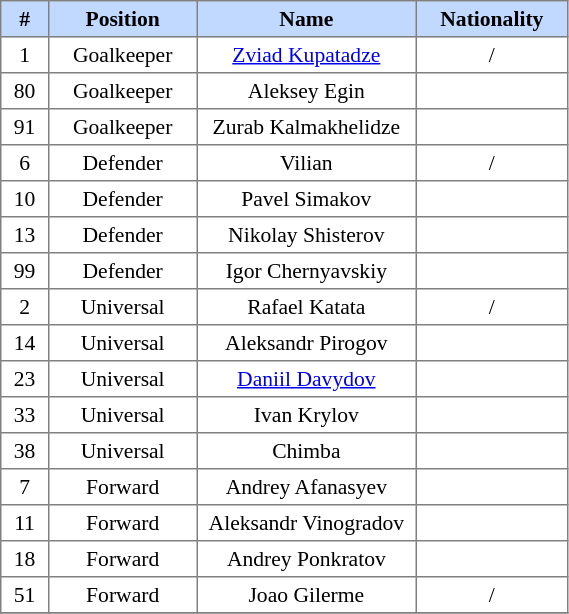<table border=1 style="border-collapse:collapse; font-size:90%;" cellpadding=3 cellspacing=0 width=30%>
<tr bgcolor=#C1D8FF>
<th width=2%>#</th>
<th width=5%>Position</th>
<th width=10%>Name</th>
<th width=5%>Nationality</th>
</tr>
<tr align=center>
<td>1</td>
<td>Goalkeeper</td>
<td><a href='#'>Zviad Kupatadze</a></td>
<td>/</td>
</tr>
<tr align=center>
<td>80</td>
<td>Goalkeeper</td>
<td>Aleksey Egin</td>
<td></td>
</tr>
<tr align=center>
<td>91</td>
<td>Goalkeeper</td>
<td>Zurab Kalmakhelidze</td>
<td></td>
</tr>
<tr align=center>
<td>6</td>
<td>Defender</td>
<td>Vilian</td>
<td>/</td>
</tr>
<tr align=center>
<td>10</td>
<td>Defender</td>
<td>Pavel Simakov</td>
<td></td>
</tr>
<tr align=center>
<td>13</td>
<td>Defender</td>
<td>Nikolay Shisterov</td>
<td></td>
</tr>
<tr align=center>
<td>99</td>
<td>Defender</td>
<td>Igor Chernyavskiy</td>
<td></td>
</tr>
<tr align=center>
<td>2</td>
<td>Universal</td>
<td>Rafael Katata</td>
<td>/</td>
</tr>
<tr align=center>
<td>14</td>
<td>Universal</td>
<td>Aleksandr Pirogov</td>
<td></td>
</tr>
<tr align=center>
<td>23</td>
<td>Universal</td>
<td><a href='#'>Daniil Davydov</a></td>
<td></td>
</tr>
<tr align=center>
<td>33</td>
<td>Universal</td>
<td>Ivan Krylov</td>
<td></td>
</tr>
<tr align=center>
<td>38</td>
<td>Universal</td>
<td>Chimba</td>
<td></td>
</tr>
<tr align=center>
<td>7</td>
<td>Forward</td>
<td>Andrey Afanasyev</td>
<td></td>
</tr>
<tr align=center>
<td>11</td>
<td>Forward</td>
<td>Aleksandr Vinogradov</td>
<td></td>
</tr>
<tr align=center>
<td>18</td>
<td>Forward</td>
<td>Andrey Ponkratov</td>
<td></td>
</tr>
<tr align=center>
<td>51</td>
<td>Forward</td>
<td>Joao Gilerme</td>
<td>/</td>
</tr>
<tr align=center>
</tr>
</table>
